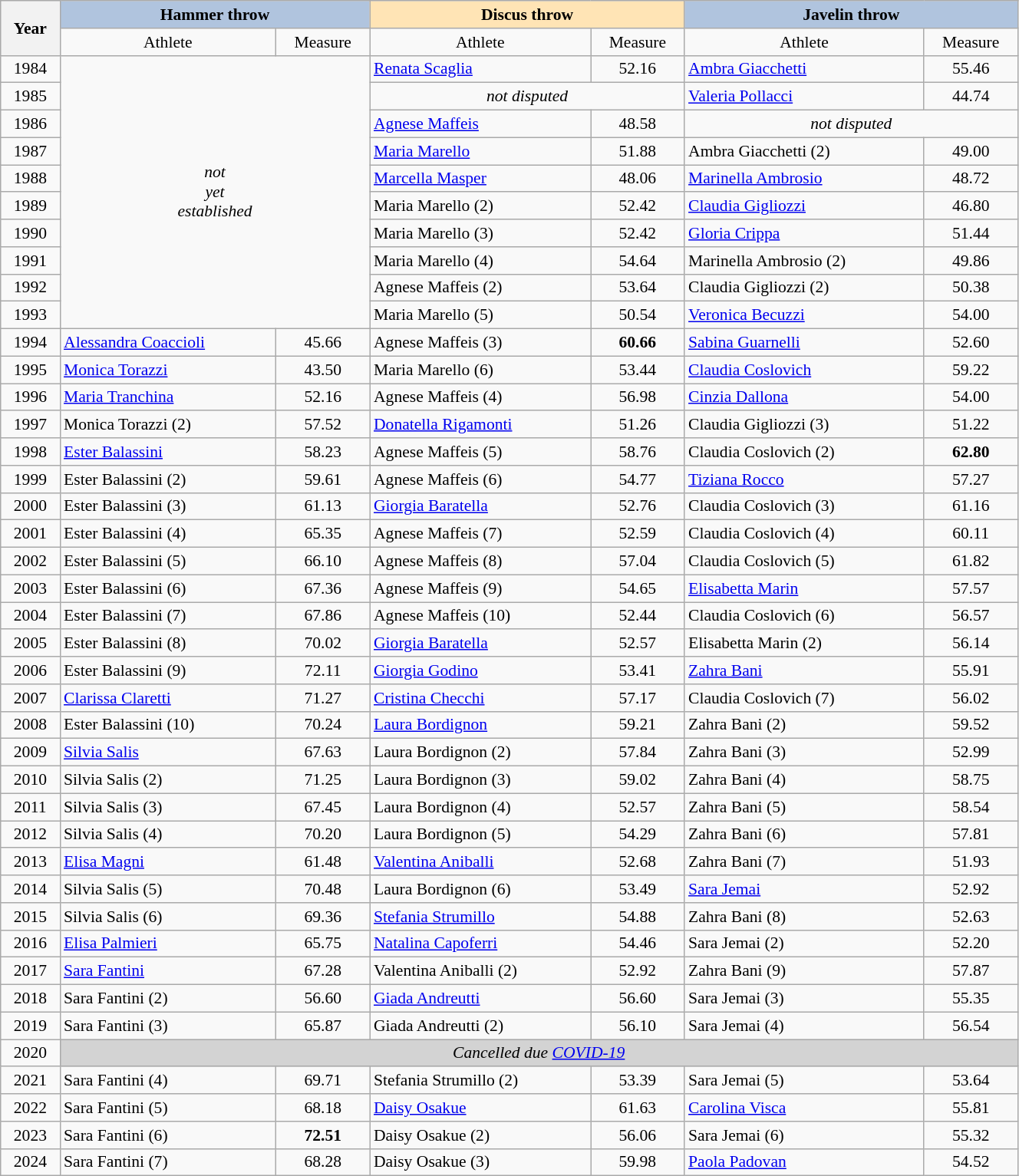<table class="wikitable" width=70% style="font-size:90%; text-align:left;">
<tr>
<th rowspan=2>Year</th>
<th colspan=2 style="background:lightsteelblue;">Hammer throw</th>
<th colspan=2 style="background:moccasin;">Discus throw</th>
<th colspan=2 style="background:lightsteelblue;">Javelin throw</th>
</tr>
<tr align=center>
<td>Athlete</td>
<td>Measure</td>
<td>Athlete</td>
<td>Measure</td>
<td>Athlete</td>
<td>Measure</td>
</tr>
<tr>
<td align=center>1984</td>
<td colspan=2 rowspan=10 align=center><em>not<br>yet<br>established</em></td>
<td><a href='#'>Renata Scaglia</a></td>
<td align=center>52.16</td>
<td><a href='#'>Ambra Giacchetti</a></td>
<td align=center>55.46</td>
</tr>
<tr>
<td align=center>1985</td>
<td colspan=2 align=center><em>not disputed</em></td>
<td><a href='#'>Valeria Pollacci</a></td>
<td align=center>44.74</td>
</tr>
<tr>
<td align=center>1986</td>
<td><a href='#'>Agnese Maffeis</a></td>
<td align=center>48.58</td>
<td colspan=2 align=center><em>not disputed</em></td>
</tr>
<tr>
<td align=center>1987</td>
<td><a href='#'>Maria Marello</a></td>
<td align=center>51.88</td>
<td>Ambra Giacchetti (2)</td>
<td align=center>49.00</td>
</tr>
<tr>
<td align=center>1988</td>
<td><a href='#'>Marcella Masper</a></td>
<td align=center>48.06</td>
<td><a href='#'>Marinella Ambrosio</a></td>
<td align=center>48.72</td>
</tr>
<tr>
<td align=center>1989</td>
<td>Maria Marello (2)</td>
<td align=center>52.42</td>
<td><a href='#'>Claudia Gigliozzi</a></td>
<td align=center>46.80</td>
</tr>
<tr>
<td align=center>1990</td>
<td>Maria Marello (3)</td>
<td align=center>52.42</td>
<td><a href='#'>Gloria Crippa</a></td>
<td align=center>51.44</td>
</tr>
<tr>
<td align=center>1991</td>
<td>Maria Marello (4)</td>
<td align=center>54.64</td>
<td>Marinella Ambrosio (2)</td>
<td align=center>49.86</td>
</tr>
<tr>
<td align=center>1992</td>
<td>Agnese Maffeis (2)</td>
<td align=center>53.64</td>
<td>Claudia Gigliozzi (2)</td>
<td align=center>50.38</td>
</tr>
<tr>
<td align=center>1993</td>
<td>Maria Marello (5)</td>
<td align=center>50.54</td>
<td><a href='#'>Veronica Becuzzi</a></td>
<td align=center>54.00</td>
</tr>
<tr>
<td align=center>1994</td>
<td><a href='#'>Alessandra Coaccioli</a></td>
<td align=center>45.66</td>
<td>Agnese Maffeis (3)</td>
<td align=center><strong>60.66</strong></td>
<td><a href='#'>Sabina Guarnelli</a></td>
<td align=center>52.60</td>
</tr>
<tr>
<td align=center>1995</td>
<td><a href='#'>Monica Torazzi</a></td>
<td align=center>43.50</td>
<td>Maria Marello (6)</td>
<td align=center>53.44</td>
<td><a href='#'>Claudia Coslovich</a></td>
<td align=center>59.22</td>
</tr>
<tr>
<td align=center>1996</td>
<td><a href='#'>Maria Tranchina</a></td>
<td align=center>52.16</td>
<td>Agnese Maffeis (4)</td>
<td align=center>56.98</td>
<td><a href='#'>Cinzia Dallona</a></td>
<td align=center>54.00</td>
</tr>
<tr>
<td align=center>1997</td>
<td>Monica Torazzi (2)</td>
<td align=center>57.52</td>
<td><a href='#'>Donatella Rigamonti</a></td>
<td align=center>51.26</td>
<td>Claudia Gigliozzi (3)</td>
<td align=center>51.22</td>
</tr>
<tr>
<td align=center>1998</td>
<td><a href='#'>Ester Balassini</a></td>
<td align=center>58.23</td>
<td>Agnese Maffeis (5)</td>
<td align=center>58.76</td>
<td>Claudia Coslovich (2)</td>
<td align=center><strong>62.80</strong></td>
</tr>
<tr>
<td align=center>1999</td>
<td>Ester Balassini (2)</td>
<td align=center>59.61</td>
<td>Agnese Maffeis (6)</td>
<td align=center>54.77</td>
<td><a href='#'>Tiziana Rocco</a></td>
<td align=center>57.27</td>
</tr>
<tr>
<td align=center>2000</td>
<td>Ester Balassini (3)</td>
<td align=center>61.13</td>
<td><a href='#'>Giorgia Baratella</a></td>
<td align=center>52.76</td>
<td>Claudia Coslovich (3)</td>
<td align=center>61.16</td>
</tr>
<tr>
<td align=center>2001</td>
<td>Ester Balassini (4)</td>
<td align=center>65.35</td>
<td>Agnese Maffeis (7)</td>
<td align=center>52.59</td>
<td>Claudia Coslovich (4)</td>
<td align=center>60.11</td>
</tr>
<tr>
<td align=center>2002</td>
<td>Ester Balassini (5)</td>
<td align=center>66.10</td>
<td>Agnese Maffeis (8)</td>
<td align=center>57.04</td>
<td>Claudia Coslovich (5)</td>
<td align=center>61.82</td>
</tr>
<tr>
<td align=center>2003</td>
<td>Ester Balassini (6)</td>
<td align=center>67.36</td>
<td>Agnese Maffeis (9)</td>
<td align=center>54.65</td>
<td><a href='#'>Elisabetta Marin</a></td>
<td align=center>57.57</td>
</tr>
<tr>
<td align=center>2004</td>
<td>Ester Balassini (7)</td>
<td align=center>67.86</td>
<td>Agnese Maffeis (10)</td>
<td align=center>52.44</td>
<td>Claudia Coslovich (6)</td>
<td align=center>56.57</td>
</tr>
<tr>
<td align=center>2005</td>
<td>Ester Balassini (8)</td>
<td align=center>70.02</td>
<td><a href='#'>Giorgia Baratella</a></td>
<td align=center>52.57</td>
<td>Elisabetta Marin (2)</td>
<td align=center>56.14</td>
</tr>
<tr>
<td align=center>2006</td>
<td>Ester Balassini (9)</td>
<td align=center>72.11</td>
<td><a href='#'>Giorgia Godino</a></td>
<td align=center>53.41</td>
<td><a href='#'>Zahra Bani</a></td>
<td align=center>55.91</td>
</tr>
<tr>
<td align=center>2007</td>
<td><a href='#'>Clarissa Claretti</a></td>
<td align=center>71.27</td>
<td><a href='#'>Cristina Checchi</a></td>
<td align=center>57.17</td>
<td>Claudia Coslovich (7)</td>
<td align=center>56.02</td>
</tr>
<tr>
<td align=center>2008</td>
<td>Ester Balassini (10)</td>
<td align=center>70.24</td>
<td><a href='#'>Laura Bordignon</a></td>
<td align=center>59.21</td>
<td>Zahra Bani (2)</td>
<td align=center>59.52</td>
</tr>
<tr>
<td align=center>2009</td>
<td><a href='#'>Silvia Salis</a></td>
<td align=center>67.63</td>
<td>Laura Bordignon (2)</td>
<td align=center>57.84</td>
<td>Zahra Bani (3)</td>
<td align=center>52.99</td>
</tr>
<tr>
<td align=center>2010 </td>
<td>Silvia Salis (2)</td>
<td align=center>71.25</td>
<td>Laura Bordignon (3)</td>
<td align=center>59.02</td>
<td>Zahra Bani (4)</td>
<td align=center>58.75</td>
</tr>
<tr>
<td align=center>2011 </td>
<td>Silvia Salis (3)</td>
<td align=center>67.45</td>
<td>Laura Bordignon (4)</td>
<td align=center>52.57</td>
<td>Zahra Bani (5)</td>
<td align=center>58.54</td>
</tr>
<tr>
<td align=center>2012</td>
<td>Silvia Salis (4)</td>
<td align=center>70.20</td>
<td>Laura Bordignon (5)</td>
<td align=center>54.29</td>
<td>Zahra Bani (6)</td>
<td align=center>57.81</td>
</tr>
<tr>
<td align=center>2013</td>
<td><a href='#'>Elisa Magni</a></td>
<td align=center>61.48</td>
<td><a href='#'>Valentina Aniballi</a></td>
<td align=center>52.68</td>
<td>Zahra Bani (7)</td>
<td align=center>51.93</td>
</tr>
<tr>
<td align=center>2014</td>
<td>Silvia Salis (5)</td>
<td align=center>70.48</td>
<td>Laura Bordignon (6)</td>
<td align=center>53.49</td>
<td><a href='#'>Sara Jemai</a></td>
<td align=center>52.92</td>
</tr>
<tr>
<td align=center>2015</td>
<td>Silvia Salis (6)</td>
<td align=center>69.36</td>
<td><a href='#'>Stefania Strumillo</a></td>
<td align=center>54.88</td>
<td>Zahra Bani (8)</td>
<td align=center>52.63</td>
</tr>
<tr>
<td align=center>2016</td>
<td><a href='#'>Elisa Palmieri</a></td>
<td align=center>65.75</td>
<td><a href='#'>Natalina Capoferri</a></td>
<td align=center>54.46</td>
<td>Sara Jemai (2)</td>
<td align=center>52.20</td>
</tr>
<tr>
<td align=center>2017</td>
<td><a href='#'>Sara Fantini</a></td>
<td align=center>67.28</td>
<td>Valentina Aniballi (2)</td>
<td align=center>52.92</td>
<td>Zahra Bani (9)</td>
<td align=center>57.87</td>
</tr>
<tr>
<td align=center>2018</td>
<td>Sara Fantini (2)</td>
<td align=center>56.60</td>
<td><a href='#'>Giada Andreutti</a></td>
<td align=center>56.60</td>
<td>Sara Jemai (3)</td>
<td align=center>55.35</td>
</tr>
<tr>
<td align=center>2019</td>
<td>Sara Fantini (3)</td>
<td align=center>65.87</td>
<td>Giada Andreutti (2)</td>
<td align=center>56.10</td>
<td>Sara Jemai (4)</td>
<td align=center>56.54</td>
</tr>
<tr>
<td align=center>2020</td>
<td align=center colspan=6 bgcolor=lightgrey><em>Cancelled due <a href='#'>COVID-19</a></em></td>
</tr>
<tr>
<td align=center>2021</td>
<td>Sara Fantini (4)</td>
<td align=center>69.71</td>
<td>Stefania Strumillo (2)</td>
<td align=center>53.39</td>
<td>Sara Jemai (5)</td>
<td align=center>53.64</td>
</tr>
<tr>
<td align=center>2022</td>
<td>Sara Fantini (5)</td>
<td align=center>68.18</td>
<td><a href='#'>Daisy Osakue</a></td>
<td align=center>61.63</td>
<td><a href='#'>Carolina Visca</a></td>
<td align=center>55.81</td>
</tr>
<tr>
<td align=center>2023</td>
<td>Sara Fantini (6)</td>
<td align=center><strong>72.51</strong></td>
<td>Daisy Osakue (2)</td>
<td align=center>56.06</td>
<td>Sara Jemai (6)</td>
<td align=center>55.32</td>
</tr>
<tr>
<td align=center>2024</td>
<td>Sara Fantini (7)</td>
<td align=center>68.28</td>
<td>Daisy Osakue (3)</td>
<td align=center>59.98</td>
<td><a href='#'>Paola Padovan</a></td>
<td align=center>54.52</td>
</tr>
</table>
